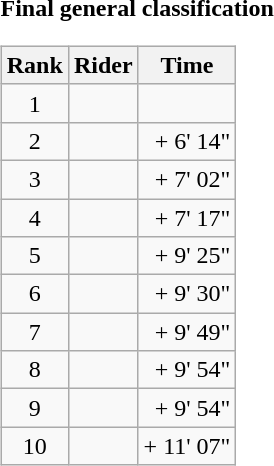<table>
<tr>
<td><strong>Final general classification</strong><br><table class="wikitable">
<tr>
<th scope="col">Rank</th>
<th scope="col">Rider</th>
<th scope="col">Time</th>
</tr>
<tr>
<td style="text-align:center;">1</td>
<td></td>
<td style="text-align:right;"></td>
</tr>
<tr>
<td style="text-align:center;">2</td>
<td></td>
<td style="text-align:right;">+ 6' 14"</td>
</tr>
<tr>
<td style="text-align:center;">3</td>
<td></td>
<td style="text-align:right;">+ 7' 02"</td>
</tr>
<tr>
<td style="text-align:center;">4</td>
<td></td>
<td style="text-align:right;">+ 7' 17"</td>
</tr>
<tr>
<td style="text-align:center;">5</td>
<td></td>
<td style="text-align:right;">+ 9' 25"</td>
</tr>
<tr>
<td style="text-align:center;">6</td>
<td></td>
<td style="text-align:right;">+ 9' 30"</td>
</tr>
<tr>
<td style="text-align:center;">7</td>
<td></td>
<td style="text-align:right;">+ 9' 49"</td>
</tr>
<tr>
<td style="text-align:center;">8</td>
<td></td>
<td style="text-align:right;">+ 9' 54"</td>
</tr>
<tr>
<td style="text-align:center;">9</td>
<td></td>
<td style="text-align:right;">+ 9' 54"</td>
</tr>
<tr>
<td style="text-align:center;">10</td>
<td></td>
<td style="text-align:right;">+ 11' 07"</td>
</tr>
</table>
</td>
</tr>
</table>
